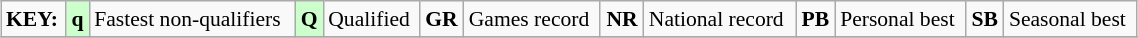<table class="wikitable" style="margin:0.5em auto; font-size:90%;position:relative;" width=60%>
<tr>
<td><strong>KEY:</strong></td>
<td bgcolor=ccffcc align=center><strong>q</strong></td>
<td>Fastest non-qualifiers</td>
<td bgcolor=ccffcc align=center><strong>Q</strong></td>
<td>Qualified</td>
<td align=center><strong>GR</strong></td>
<td>Games record</td>
<td align=center><strong>NR</strong></td>
<td>National record</td>
<td align=center><strong>PB</strong></td>
<td>Personal best</td>
<td align=center><strong>SB</strong></td>
<td>Seasonal best</td>
</tr>
<tr>
</tr>
</table>
